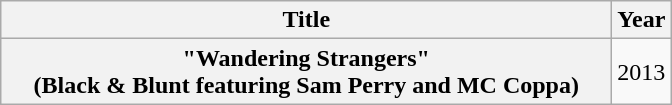<table class="wikitable plainrowheaders" style="text-align:center;" border="1">
<tr>
<th scope="col" style="width:25em;">Title</th>
<th scope="col" style="width:1em;">Year</th>
</tr>
<tr>
<th scope="row">"Wandering Strangers"<br><span>(Black & Blunt featuring Sam Perry and MC Coppa)</span></th>
<td>2013</td>
</tr>
</table>
